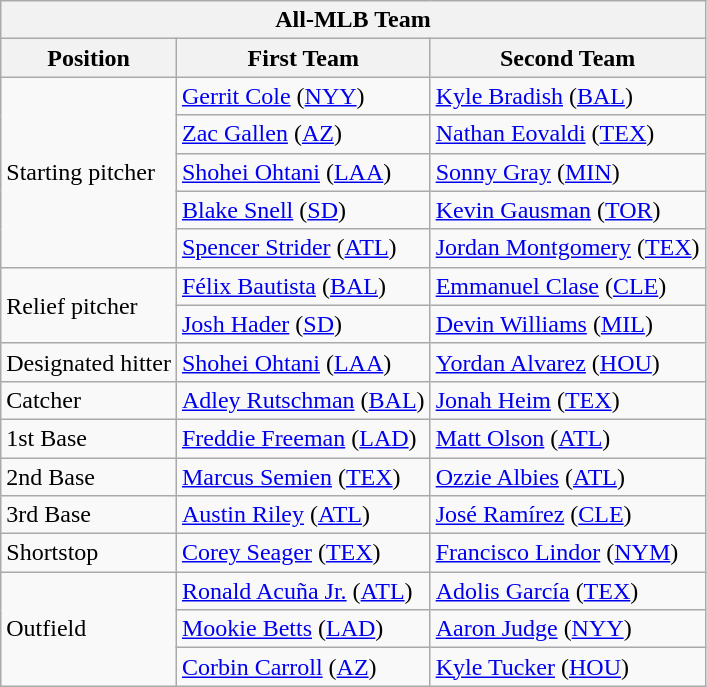<table class="wikitable">
<tr>
<th colspan="3">All-MLB Team</th>
</tr>
<tr>
<th>Position</th>
<th>First Team</th>
<th>Second Team</th>
</tr>
<tr>
<td rowspan=5>Starting pitcher</td>
<td><a href='#'>Gerrit Cole</a> (<a href='#'>NYY</a>)</td>
<td><a href='#'>Kyle Bradish</a> (<a href='#'>BAL</a>)</td>
</tr>
<tr>
<td><a href='#'>Zac Gallen</a> (<a href='#'>AZ</a>)</td>
<td><a href='#'>Nathan Eovaldi</a> (<a href='#'>TEX</a>)</td>
</tr>
<tr>
<td><a href='#'>Shohei Ohtani</a> (<a href='#'>LAA</a>)</td>
<td><a href='#'>Sonny Gray</a> (<a href='#'>MIN</a>)</td>
</tr>
<tr>
<td><a href='#'>Blake Snell</a> (<a href='#'>SD</a>)</td>
<td><a href='#'>Kevin Gausman</a> (<a href='#'>TOR</a>)</td>
</tr>
<tr>
<td><a href='#'>Spencer Strider</a> (<a href='#'>ATL</a>)</td>
<td><a href='#'>Jordan Montgomery</a> (<a href='#'>TEX</a>)</td>
</tr>
<tr>
<td rowspan="2">Relief pitcher</td>
<td><a href='#'>Félix Bautista</a> (<a href='#'>BAL</a>)</td>
<td><a href='#'>Emmanuel Clase</a> (<a href='#'>CLE</a>)</td>
</tr>
<tr>
<td><a href='#'>Josh Hader</a> (<a href='#'>SD</a>)</td>
<td><a href='#'>Devin Williams</a> (<a href='#'>MIL</a>)</td>
</tr>
<tr>
<td>Designated hitter</td>
<td><a href='#'>Shohei Ohtani</a> (<a href='#'>LAA</a>)</td>
<td><a href='#'>Yordan Alvarez</a> (<a href='#'>HOU</a>)</td>
</tr>
<tr>
<td>Catcher</td>
<td><a href='#'>Adley Rutschman</a> (<a href='#'>BAL</a>)</td>
<td><a href='#'>Jonah Heim</a> (<a href='#'>TEX</a>)</td>
</tr>
<tr>
<td>1st Base</td>
<td><a href='#'>Freddie Freeman</a> (<a href='#'>LAD</a>)</td>
<td><a href='#'>Matt Olson</a> (<a href='#'>ATL</a>)</td>
</tr>
<tr>
<td>2nd Base</td>
<td><a href='#'>Marcus Semien</a> (<a href='#'>TEX</a>)</td>
<td><a href='#'>Ozzie Albies</a> (<a href='#'>ATL</a>)</td>
</tr>
<tr>
<td>3rd Base</td>
<td><a href='#'>Austin Riley</a> (<a href='#'>ATL</a>)</td>
<td><a href='#'>José Ramírez</a> (<a href='#'>CLE</a>)</td>
</tr>
<tr>
<td>Shortstop</td>
<td><a href='#'>Corey Seager</a> (<a href='#'>TEX</a>)</td>
<td><a href='#'>Francisco Lindor</a> (<a href='#'>NYM</a>)</td>
</tr>
<tr>
<td rowspan="3">Outfield</td>
<td><a href='#'>Ronald Acuña Jr.</a> (<a href='#'>ATL</a>)</td>
<td><a href='#'>Adolis García</a> (<a href='#'>TEX</a>)</td>
</tr>
<tr>
<td><a href='#'>Mookie Betts</a> (<a href='#'>LAD</a>)</td>
<td><a href='#'>Aaron Judge</a> (<a href='#'>NYY</a>)</td>
</tr>
<tr>
<td><a href='#'>Corbin Carroll</a> (<a href='#'>AZ</a>)</td>
<td><a href='#'>Kyle Tucker</a> (<a href='#'>HOU</a>)</td>
</tr>
</table>
